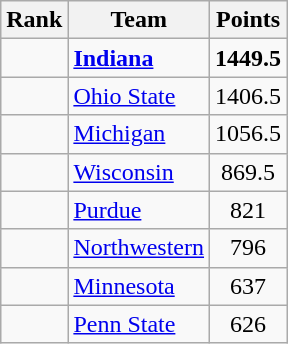<table class="wikitable sortable" style="text-align:center">
<tr>
<th>Rank</th>
<th>Team</th>
<th>Points</th>
</tr>
<tr>
<td></td>
<td align=left><strong><a href='#'>Indiana</a></strong></td>
<td><strong>1449.5</strong></td>
</tr>
<tr>
<td></td>
<td align=left><a href='#'>Ohio State</a></td>
<td>1406.5</td>
</tr>
<tr>
<td></td>
<td align=left><a href='#'>Michigan</a></td>
<td>1056.5</td>
</tr>
<tr>
<td></td>
<td align=left><a href='#'>Wisconsin</a></td>
<td>869.5</td>
</tr>
<tr>
<td></td>
<td align=left><a href='#'>Purdue</a></td>
<td>821</td>
</tr>
<tr>
<td></td>
<td align=left><a href='#'>Northwestern</a></td>
<td>796</td>
</tr>
<tr>
<td></td>
<td align=left><a href='#'>Minnesota</a></td>
<td>637</td>
</tr>
<tr>
<td></td>
<td align=left><a href='#'>Penn State</a></td>
<td>626</td>
</tr>
</table>
